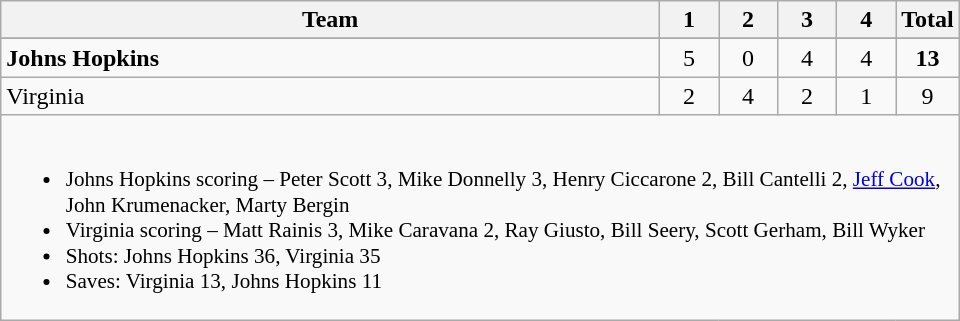<table class="wikitable" style="text-align:center; max-width:40em">
<tr>
<th>Team</th>
<th style="width:2em">1</th>
<th style="width:2em">2</th>
<th style="width:2em">3</th>
<th style="width:2em">4</th>
<th style="width:2em">Total</th>
</tr>
<tr>
</tr>
<tr>
<td style="text-align:left"><strong>Johns Hopkins</strong></td>
<td>5</td>
<td>0</td>
<td>4</td>
<td>4</td>
<td><strong>13</strong></td>
</tr>
<tr>
<td style="text-align:left">Virginia</td>
<td>2</td>
<td>4</td>
<td>2</td>
<td>1</td>
<td>9</td>
</tr>
<tr>
<td colspan=6 style="text-align:left; font-size:88%;"><br><ul><li>Johns Hopkins scoring – Peter Scott 3, Mike Donnelly 3, Henry Ciccarone 2, Bill Cantelli 2, <a href='#'>Jeff Cook</a>, John Krumenacker, Marty Bergin</li><li>Virginia scoring – Matt Rainis 3, Mike Caravana 2, Ray Giusto, Bill Seery, Scott Gerham, Bill Wyker</li><li>Shots: Johns Hopkins 36, Virginia 35</li><li>Saves: Virginia 13, Johns Hopkins 11</li></ul></td>
</tr>
</table>
